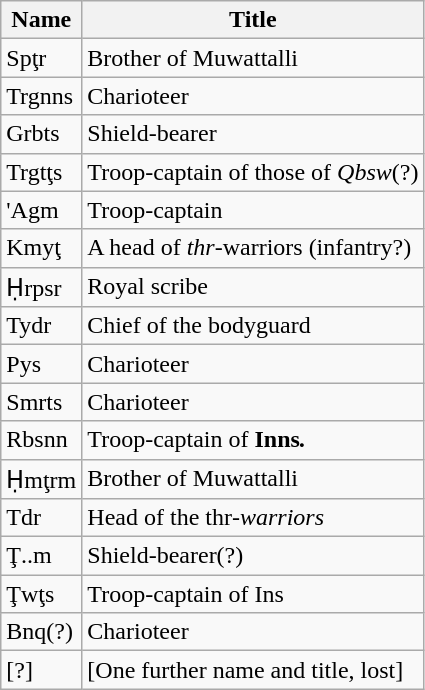<table class="wikitable">
<tr>
<th>Name</th>
<th>Title</th>
</tr>
<tr>
<td>Spţr</td>
<td>Brother of Muwattalli</td>
</tr>
<tr>
<td>Trgnns</td>
<td>Charioteer</td>
</tr>
<tr>
<td>Grbts</td>
<td>Shield-bearer</td>
</tr>
<tr>
<td>Trgtţs</td>
<td>Troop-captain of those of <em>Qbsw</em>(?)</td>
</tr>
<tr>
<td>'Agm</td>
<td>Troop-captain</td>
</tr>
<tr>
<td>Kmyţ</td>
<td>A head of <em>thr</em>-warriors (infantry?)</td>
</tr>
<tr>
<td>Ḥrpsr</td>
<td>Royal scribe</td>
</tr>
<tr>
<td>Tydr</td>
<td>Chief of the bodyguard</td>
</tr>
<tr>
<td>Pys</td>
<td>Charioteer</td>
</tr>
<tr>
<td>Smrts</td>
<td>Charioteer</td>
</tr>
<tr>
<td>Rbsnn</td>
<td>Troop-captain of <strong>Inns<em>.</td>
</tr>
<tr>
<td>Ḥmţrm</td>
<td>Brother of Muwattalli</td>
</tr>
<tr>
<td>Tdr</td>
<td>Head of the </em>thr<em>-warriors</td>
</tr>
<tr>
<td>Ţ..m</td>
<td>Shield-bearer(?)</td>
</tr>
<tr>
<td>Ţwţs</td>
<td>Troop-captain of </strong>Ins</em></td>
</tr>
<tr>
<td>Bnq(?)</td>
<td>Charioteer</td>
</tr>
<tr>
<td>[?]</td>
<td>[One further name and title, lost]</td>
</tr>
</table>
